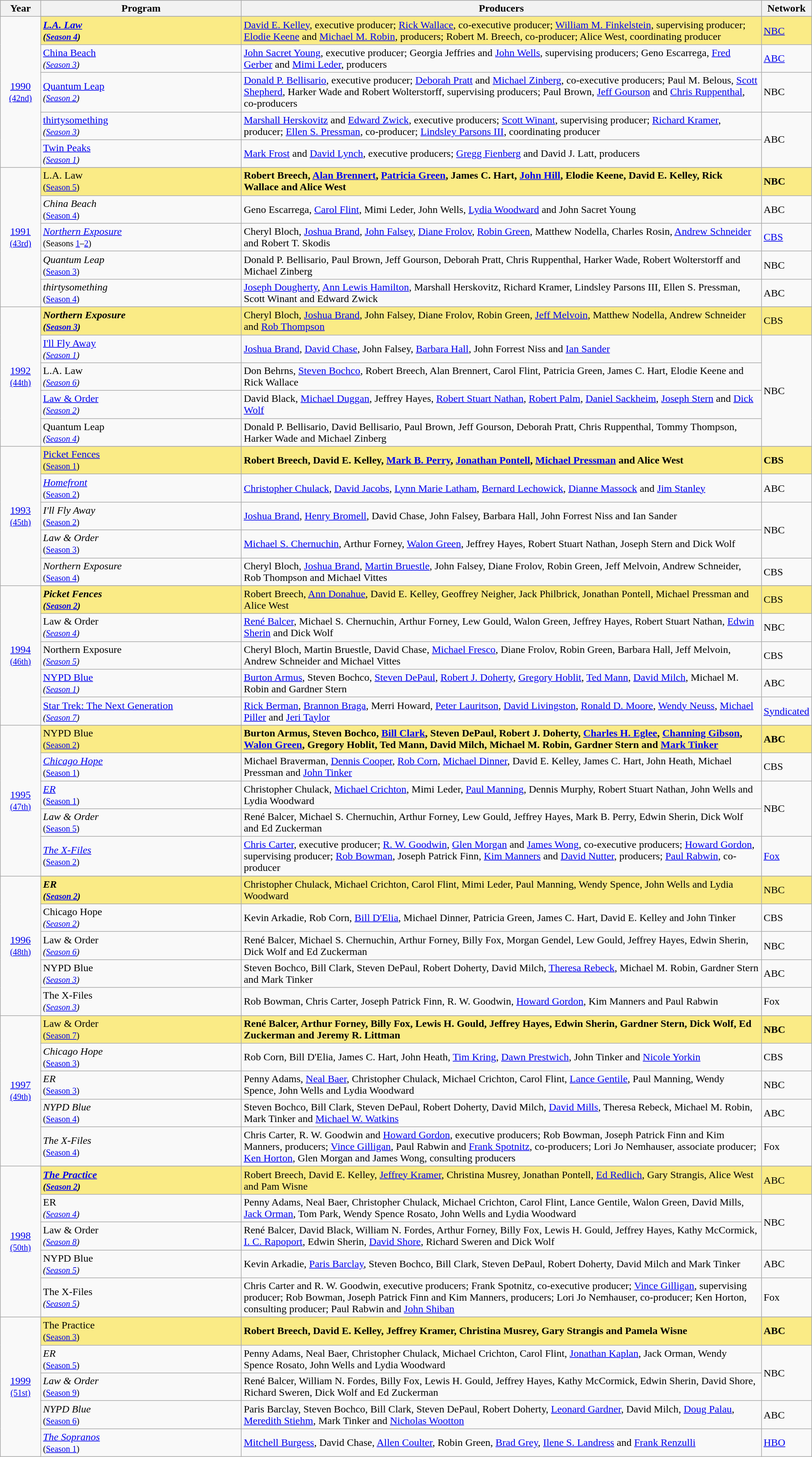<table class="wikitable" style="width:100%">
<tr bgcolor="#bebebe">
<th width="5%">Year</th>
<th width="25%">Program</th>
<th width="65%">Producers</th>
<th width="5%">Network</th>
</tr>
<tr>
<td rowspan=6 style="text-align:center"><a href='#'>1990</a><br><small><a href='#'>(42nd)</a></small><br></td>
</tr>
<tr style="background:#FAEB86">
<td><strong><em><a href='#'>L.A. Law</a><em><br><small>(<a href='#'>Season 4</a>)</small><strong></td>
<td></strong><a href='#'>David E. Kelley</a>, executive producer; <a href='#'>Rick Wallace</a>, co-executive producer; <a href='#'>William M. Finkelstein</a>, supervising producer; <a href='#'>Elodie Keene</a> and <a href='#'>Michael M. Robin</a>, producers; Robert M. Breech, co-producer; Alice West, coordinating producer<strong></td>
<td></strong><a href='#'>NBC</a><strong></td>
</tr>
<tr>
<td></em><a href='#'>China Beach</a><em><br><small>(<a href='#'>Season 3</a>)</small></td>
<td><a href='#'>John Sacret Young</a>, executive producer; Georgia Jeffries and <a href='#'>John Wells</a>, supervising producers; Geno Escarrega, <a href='#'>Fred Gerber</a> and <a href='#'>Mimi Leder</a>, producers</td>
<td><a href='#'>ABC</a></td>
</tr>
<tr>
<td></em><a href='#'>Quantum Leap</a><em><br><small>(<a href='#'>Season 2</a>)</small></td>
<td><a href='#'>Donald P. Bellisario</a>, executive producer; <a href='#'>Deborah Pratt</a> and <a href='#'>Michael Zinberg</a>, co-executive producers; Paul M. Belous, <a href='#'>Scott Shepherd</a>, Harker Wade and Robert Wolterstorff, supervising producers; Paul Brown, <a href='#'>Jeff Gourson</a> and <a href='#'>Chris Ruppenthal</a>, co-producers</td>
<td>NBC</td>
</tr>
<tr>
<td></em><a href='#'>thirtysomething</a><em><br><small>(<a href='#'>Season 3</a>)</small></td>
<td><a href='#'>Marshall Herskovitz</a> and <a href='#'>Edward Zwick</a>, executive producers; <a href='#'>Scott Winant</a>, supervising producer; <a href='#'>Richard Kramer</a>, producer; <a href='#'>Ellen S. Pressman</a>, co-producer; <a href='#'>Lindsley Parsons III</a>, coordinating producer</td>
<td rowspan=2>ABC</td>
</tr>
<tr>
<td></em><a href='#'>Twin Peaks</a><em><br><small>(<a href='#'>Season 1</a>)</small></td>
<td><a href='#'>Mark Frost</a> and <a href='#'>David Lynch</a>, executive producers; <a href='#'>Gregg Fienberg</a> and David J. Latt, producers</td>
</tr>
<tr>
<td rowspan=6 style="text-align:center"><a href='#'>1991</a><br><small><a href='#'>(43rd)</a></small><br></td>
</tr>
<tr style="background:#FAEB86">
<td></em></strong>L.A. Law</em><br><small>(<a href='#'>Season 5</a>)</small></strong></td>
<td><strong>Robert Breech, <a href='#'>Alan Brennert</a>, <a href='#'>Patricia Green</a>, James C. Hart, <a href='#'>John Hill</a>, Elodie Keene, David E. Kelley, Rick Wallace and Alice West</strong></td>
<td><strong>NBC</strong></td>
</tr>
<tr>
<td><em>China Beach</em><br><small>(<a href='#'>Season 4</a>)</small></td>
<td>Geno Escarrega, <a href='#'>Carol Flint</a>, Mimi Leder, John Wells, <a href='#'>Lydia Woodward</a> and John Sacret Young</td>
<td>ABC</td>
</tr>
<tr>
<td><em><a href='#'>Northern Exposure</a></em><br><small>(Seasons <a href='#'>1</a>–<a href='#'>2</a>)</small></td>
<td>Cheryl Bloch, <a href='#'>Joshua Brand</a>, <a href='#'>John Falsey</a>, <a href='#'>Diane Frolov</a>, <a href='#'>Robin Green</a>, Matthew Nodella, Charles Rosin, <a href='#'>Andrew Schneider</a> and Robert T. Skodis</td>
<td><a href='#'>CBS</a></td>
</tr>
<tr>
<td><em>Quantum Leap</em><br><small>(<a href='#'>Season 3</a>)</small></td>
<td>Donald P. Bellisario, Paul Brown, Jeff Gourson, Deborah Pratt, Chris Ruppenthal, Harker Wade, Robert Wolterstorff and Michael Zinberg</td>
<td>NBC</td>
</tr>
<tr>
<td><em>thirtysomething</em><br><small>(<a href='#'>Season 4</a>)</small></td>
<td><a href='#'>Joseph Dougherty</a>, <a href='#'>Ann Lewis Hamilton</a>, Marshall Herskovitz, Richard Kramer, Lindsley Parsons III, Ellen S. Pressman, Scott Winant and Edward Zwick</td>
<td>ABC</td>
</tr>
<tr>
<td rowspan=6 style="text-align:center"><a href='#'>1992</a><br><small><a href='#'>(44th)</a></small><br></td>
</tr>
<tr style="background:#FAEB86">
<td><strong><em>Northern Exposure<em><br><small>(<a href='#'>Season 3</a>)</small><strong></td>
<td></strong>Cheryl Bloch, <a href='#'>Joshua Brand</a>, John Falsey, Diane Frolov, Robin Green, <a href='#'>Jeff Melvoin</a>, Matthew Nodella, Andrew Schneider and <a href='#'>Rob Thompson</a><strong></td>
<td></strong>CBS<strong></td>
</tr>
<tr>
<td></em><a href='#'>I'll Fly Away</a><em><br><small>(<a href='#'>Season 1</a>)</small></td>
<td><a href='#'>Joshua Brand</a>, <a href='#'>David Chase</a>, John Falsey, <a href='#'>Barbara Hall</a>, John Forrest Niss and <a href='#'>Ian Sander</a></td>
<td rowspan=4>NBC</td>
</tr>
<tr>
<td></em>L.A. Law<em><br><small>(<a href='#'>Season 6</a>)</small></td>
<td>Don Behrns, <a href='#'>Steven Bochco</a>, Robert Breech, Alan Brennert, Carol Flint, Patricia Green, James C. Hart, Elodie Keene and Rick Wallace</td>
</tr>
<tr>
<td></em><a href='#'>Law & Order</a><em><br><small>(<a href='#'>Season 2</a>)</small></td>
<td>David Black, <a href='#'>Michael Duggan</a>, Jeffrey Hayes, <a href='#'>Robert Stuart Nathan</a>, <a href='#'>Robert Palm</a>, <a href='#'>Daniel Sackheim</a>, <a href='#'>Joseph Stern</a> and <a href='#'>Dick Wolf</a></td>
</tr>
<tr>
<td></em>Quantum Leap<em><br><small>(<a href='#'>Season 4</a>)</small></td>
<td>Donald P. Bellisario, David Bellisario, Paul Brown, Jeff Gourson, Deborah Pratt, Chris Ruppenthal, Tommy Thompson, Harker Wade and Michael Zinberg</td>
</tr>
<tr>
<td rowspan=6 style="text-align:center"><a href='#'>1993</a><br><small><a href='#'>(45th)</a></small><br></td>
</tr>
<tr style="background:#FAEB86">
<td></em></strong><a href='#'>Picket Fences</a></em><br><small>(<a href='#'>Season 1</a>)</small></strong></td>
<td><strong>Robert Breech, David E. Kelley, <a href='#'>Mark B. Perry</a>, <a href='#'>Jonathan Pontell</a>, <a href='#'>Michael Pressman</a> and Alice West</strong></td>
<td><strong>CBS</strong></td>
</tr>
<tr>
<td><em><a href='#'>Homefront</a></em><br><small>(<a href='#'>Season 2</a>)</small></td>
<td><a href='#'>Christopher Chulack</a>, <a href='#'>David Jacobs</a>, <a href='#'>Lynn Marie Latham</a>, <a href='#'>Bernard Lechowick</a>, <a href='#'>Dianne Massock</a> and <a href='#'>Jim Stanley</a></td>
<td>ABC</td>
</tr>
<tr>
<td><em>I'll Fly Away</em><br><small>(<a href='#'>Season 2</a>)</small></td>
<td><a href='#'>Joshua Brand</a>, <a href='#'>Henry Bromell</a>, David Chase, John Falsey, Barbara Hall, John Forrest Niss and Ian Sander</td>
<td rowspan=2>NBC</td>
</tr>
<tr>
<td><em>Law & Order</em><br><small>(<a href='#'>Season 3</a>)</small></td>
<td><a href='#'>Michael S. Chernuchin</a>, Arthur Forney, <a href='#'>Walon Green</a>, Jeffrey Hayes, Robert Stuart Nathan, Joseph Stern and Dick Wolf</td>
</tr>
<tr>
<td><em>Northern Exposure</em><br><small>(<a href='#'>Season 4</a>)</small></td>
<td>Cheryl Bloch, <a href='#'>Joshua Brand</a>, <a href='#'>Martin Bruestle</a>, John Falsey, Diane Frolov, Robin Green, Jeff Melvoin, Andrew Schneider, Rob Thompson and Michael Vittes</td>
<td>CBS</td>
</tr>
<tr>
<td rowspan=6 style="text-align:center"><a href='#'>1994</a><br><small><a href='#'>(46th)</a></small><br></td>
</tr>
<tr style="background:#FAEB86">
<td><strong><em>Picket Fences<em><br><small>(<a href='#'>Season 2</a>)</small><strong></td>
<td></strong>Robert Breech, <a href='#'>Ann Donahue</a>, David E. Kelley, Geoffrey Neigher, Jack Philbrick, Jonathan Pontell, Michael Pressman and Alice West<strong></td>
<td></strong>CBS<strong></td>
</tr>
<tr>
<td></em>Law & Order<em><br><small>(<a href='#'>Season 4</a>)</small></td>
<td><a href='#'>René Balcer</a>, Michael S. Chernuchin, Arthur Forney, Lew Gould, Walon Green, Jeffrey Hayes, Robert Stuart Nathan, <a href='#'>Edwin Sherin</a> and Dick Wolf</td>
<td>NBC</td>
</tr>
<tr>
<td></em>Northern Exposure<em><br><small>(<a href='#'>Season 5</a>)</small></td>
<td>Cheryl Bloch, Martin Bruestle, David Chase, <a href='#'>Michael Fresco</a>, Diane Frolov, Robin Green, Barbara Hall, Jeff Melvoin, Andrew Schneider and Michael Vittes</td>
<td>CBS</td>
</tr>
<tr>
<td></em><a href='#'>NYPD Blue</a><em><br><small>(<a href='#'>Season 1</a>)</small></td>
<td><a href='#'>Burton Armus</a>, Steven Bochco, <a href='#'>Steven DePaul</a>, <a href='#'>Robert J. Doherty</a>, <a href='#'>Gregory Hoblit</a>, <a href='#'>Ted Mann</a>, <a href='#'>David Milch</a>, Michael M. Robin and Gardner Stern</td>
<td>ABC</td>
</tr>
<tr>
<td></em><a href='#'>Star Trek: The Next Generation</a><em><br><small>(<a href='#'>Season 7</a>)</small></td>
<td><a href='#'>Rick Berman</a>, <a href='#'>Brannon Braga</a>, Merri Howard, <a href='#'>Peter Lauritson</a>, <a href='#'>David Livingston</a>, <a href='#'>Ronald D. Moore</a>, <a href='#'>Wendy Neuss</a>, <a href='#'>Michael Piller</a> and <a href='#'>Jeri Taylor</a></td>
<td><a href='#'>Syndicated</a></td>
</tr>
<tr>
<td rowspan=6 style="text-align:center"><a href='#'>1995</a><br><small><a href='#'>(47th)</a></small><br></td>
</tr>
<tr style="background:#FAEB86">
<td></em></strong>NYPD Blue</em><br><small>(<a href='#'>Season 2</a>)</small></strong></td>
<td><strong>Burton Armus, Steven Bochco, <a href='#'>Bill Clark</a>, Steven DePaul, Robert J. Doherty, <a href='#'>Charles H. Eglee</a>, <a href='#'>Channing Gibson</a>, <a href='#'>Walon Green</a>, Gregory Hoblit, Ted Mann, David Milch, Michael M. Robin, Gardner Stern and <a href='#'>Mark Tinker</a></strong></td>
<td><strong>ABC</strong></td>
</tr>
<tr>
<td><em><a href='#'>Chicago Hope</a></em><br><small>(<a href='#'>Season 1</a>)</small></td>
<td>Michael Braverman, <a href='#'>Dennis Cooper</a>, <a href='#'>Rob Corn</a>, <a href='#'>Michael Dinner</a>, David E. Kelley, James C. Hart, John Heath, Michael Pressman and <a href='#'>John Tinker</a></td>
<td>CBS</td>
</tr>
<tr>
<td><em><a href='#'>ER</a></em><br><small>(<a href='#'>Season 1</a>)</small></td>
<td>Christopher Chulack, <a href='#'>Michael Crichton</a>, Mimi Leder, <a href='#'>Paul Manning</a>, Dennis Murphy, Robert Stuart Nathan, John Wells and Lydia Woodward</td>
<td rowspan=2>NBC</td>
</tr>
<tr>
<td><em>Law & Order</em><br><small>(<a href='#'>Season 5</a>)</small></td>
<td>René Balcer, Michael S. Chernuchin, Arthur Forney, Lew Gould, Jeffrey Hayes, Mark B. Perry, Edwin Sherin, Dick Wolf and Ed Zuckerman</td>
</tr>
<tr>
<td><em><a href='#'>The X-Files</a></em><br><small>(<a href='#'>Season 2</a>)</small></td>
<td><a href='#'>Chris Carter</a>, executive producer; <a href='#'>R. W. Goodwin</a>, <a href='#'>Glen Morgan</a> and <a href='#'>James Wong</a>, co-executive producers; <a href='#'>Howard Gordon</a>, supervising producer; <a href='#'>Rob Bowman</a>, Joseph Patrick Finn, <a href='#'>Kim Manners</a> and <a href='#'>David Nutter</a>, producers; <a href='#'>Paul Rabwin</a>, co-producer</td>
<td><a href='#'>Fox</a></td>
</tr>
<tr>
<td rowspan=6 style="text-align:center"><a href='#'>1996</a><br><small><a href='#'>(48th)</a></small><br></td>
</tr>
<tr style="background:#FAEB86">
<td><strong><em>ER<em><br><small>(<a href='#'>Season 2</a>)</small><strong></td>
<td></strong>Christopher Chulack, Michael Crichton, Carol Flint, Mimi Leder, Paul Manning, Wendy Spence, John Wells and Lydia Woodward<strong></td>
<td></strong>NBC<strong></td>
</tr>
<tr>
<td></em>Chicago Hope<em><br><small>(<a href='#'>Season 2</a>)</small></td>
<td>Kevin Arkadie, Rob Corn, <a href='#'>Bill D'Elia</a>, Michael Dinner, Patricia Green, James C. Hart, David E. Kelley and John Tinker</td>
<td>CBS</td>
</tr>
<tr>
<td></em>Law & Order<em><br><small>(<a href='#'>Season 6</a>)</small></td>
<td>René Balcer, Michael S. Chernuchin, Arthur Forney, Billy Fox, Morgan Gendel, Lew Gould, Jeffrey Hayes, Edwin Sherin, Dick Wolf and Ed Zuckerman</td>
<td>NBC</td>
</tr>
<tr>
<td></em>NYPD Blue<em><br><small>(<a href='#'>Season 3</a>)</small></td>
<td>Steven Bochco, Bill Clark, Steven DePaul, Robert Doherty, David Milch, <a href='#'>Theresa Rebeck</a>, Michael M. Robin, Gardner Stern and Mark Tinker</td>
<td>ABC</td>
</tr>
<tr>
<td></em>The X-Files<em><br><small>(<a href='#'>Season 3</a>)</small></td>
<td>Rob Bowman, Chris Carter, Joseph Patrick Finn, R. W. Goodwin, <a href='#'>Howard Gordon</a>, Kim Manners and Paul Rabwin</td>
<td>Fox</td>
</tr>
<tr>
<td rowspan=6 style="text-align:center"><a href='#'>1997</a><br><small><a href='#'>(49th)</a></small><br></td>
</tr>
<tr style="background:#FAEB86">
<td></em></strong>Law & Order</em><br><small>(<a href='#'>Season 7</a>)</small></strong></td>
<td><strong>René Balcer, Arthur Forney, Billy Fox, Lewis H. Gould, Jeffrey Hayes, Edwin Sherin, Gardner Stern, Dick Wolf, Ed Zuckerman and Jeremy R. Littman</strong></td>
<td><strong>NBC</strong></td>
</tr>
<tr>
<td><em>Chicago Hope</em><br><small>(<a href='#'>Season 3</a>)</small></td>
<td>Rob Corn, Bill D'Elia, James C. Hart, John Heath, <a href='#'>Tim Kring</a>, <a href='#'>Dawn Prestwich</a>, John Tinker and <a href='#'>Nicole Yorkin</a></td>
<td>CBS</td>
</tr>
<tr>
<td><em>ER</em><br><small>(<a href='#'>Season 3</a>)</small></td>
<td>Penny Adams, <a href='#'>Neal Baer</a>, Christopher Chulack, Michael Crichton, Carol Flint, <a href='#'>Lance Gentile</a>, Paul Manning, Wendy Spence, John Wells and Lydia Woodward</td>
<td>NBC</td>
</tr>
<tr>
<td><em>NYPD Blue</em><br><small>(<a href='#'>Season 4</a>)</small></td>
<td>Steven Bochco, Bill Clark, Steven DePaul, Robert Doherty, David Milch, <a href='#'>David Mills</a>, Theresa Rebeck, Michael M. Robin, Mark Tinker and <a href='#'>Michael W. Watkins</a></td>
<td>ABC</td>
</tr>
<tr>
<td><em>The X-Files</em><br><small>(<a href='#'>Season 4</a>)</small></td>
<td>Chris Carter, R. W. Goodwin and <a href='#'>Howard Gordon</a>, executive producers; Rob Bowman, Joseph Patrick Finn and Kim Manners, producers; <a href='#'>Vince Gilligan</a>, Paul Rabwin and <a href='#'>Frank Spotnitz</a>, co-producers; Lori Jo Nemhauser, associate producer; <a href='#'>Ken Horton</a>, Glen Morgan and James Wong, consulting producers</td>
<td>Fox</td>
</tr>
<tr>
<td rowspan=6 style="text-align:center"><a href='#'>1998</a><br><small><a href='#'>(50th)</a></small><br></td>
</tr>
<tr style="background:#FAEB86">
<td><strong><em><a href='#'>The Practice</a><em><br><small>(<a href='#'>Season 2</a>)</small><strong></td>
<td></strong>Robert Breech, David E. Kelley, <a href='#'>Jeffrey Kramer</a>, Christina Musrey, Jonathan Pontell, <a href='#'>Ed Redlich</a>, Gary Strangis, Alice West and Pam Wisne<strong></td>
<td></strong>ABC<strong></td>
</tr>
<tr>
<td></em>ER<em><br><small>(<a href='#'>Season 4</a>)</small></td>
<td>Penny Adams, Neal Baer, Christopher Chulack, Michael Crichton, Carol Flint, Lance Gentile, Walon Green, David Mills, <a href='#'>Jack Orman</a>, Tom Park, Wendy Spence Rosato, John Wells and Lydia Woodward</td>
<td rowspan=2>NBC</td>
</tr>
<tr>
<td></em>Law & Order<em><br><small>(<a href='#'>Season 8</a>)</small></td>
<td>René Balcer, David Black, William N. Fordes, Arthur Forney, Billy Fox, Lewis H. Gould, Jeffrey Hayes, Kathy McCormick, <a href='#'>I. C. Rapoport</a>, Edwin Sherin, <a href='#'>David Shore</a>, Richard Sweren and Dick Wolf</td>
</tr>
<tr>
<td></em>NYPD Blue<em><br><small>(<a href='#'>Season 5</a>)</small></td>
<td>Kevin Arkadie, <a href='#'>Paris Barclay</a>, Steven Bochco, Bill Clark, Steven DePaul, Robert Doherty, David Milch and Mark Tinker</td>
<td>ABC</td>
</tr>
<tr>
<td></em>The X-Files<em><br><small>(<a href='#'>Season 5</a>)</small></td>
<td>Chris Carter and R. W. Goodwin, executive producers; Frank Spotnitz, co-executive producer; <a href='#'>Vince Gilligan</a>, supervising producer; Rob Bowman, Joseph Patrick Finn and Kim Manners, producers; Lori Jo Nemhauser, co-producer; Ken Horton, consulting producer; Paul Rabwin and <a href='#'>John Shiban</a></td>
<td>Fox</td>
</tr>
<tr>
<td rowspan=6 style="text-align:center"><a href='#'>1999</a><br><small><a href='#'>(51st)</a></small><br></td>
</tr>
<tr style="background:#FAEB86">
<td></em></strong>The Practice</em><br><small>(<a href='#'>Season 3</a>)</small></strong></td>
<td><strong>Robert Breech, David E. Kelley, Jeffrey Kramer, Christina Musrey, Gary Strangis and Pamela Wisne</strong></td>
<td><strong>ABC</strong></td>
</tr>
<tr>
<td><em>ER</em><br><small>(<a href='#'>Season 5</a>)</small></td>
<td>Penny Adams, Neal Baer, Christopher Chulack, Michael Crichton, Carol Flint, <a href='#'>Jonathan Kaplan</a>, Jack Orman, Wendy Spence Rosato, John Wells and Lydia Woodward</td>
<td rowspan=2>NBC</td>
</tr>
<tr>
<td><em>Law & Order</em><br><small>(<a href='#'>Season 9</a>)</small></td>
<td>René Balcer, William N. Fordes, Billy Fox, Lewis H. Gould, Jeffrey Hayes, Kathy McCormick, Edwin Sherin, David Shore, Richard Sweren, Dick Wolf and Ed Zuckerman</td>
</tr>
<tr>
<td><em>NYPD Blue</em><br><small>(<a href='#'>Season 6</a>)</small></td>
<td>Paris Barclay, Steven Bochco, Bill Clark, Steven DePaul, Robert Doherty, <a href='#'>Leonard Gardner</a>, David Milch, <a href='#'>Doug Palau</a>, <a href='#'>Meredith Stiehm</a>, Mark Tinker and <a href='#'>Nicholas Wootton</a></td>
<td>ABC</td>
</tr>
<tr>
<td><em><a href='#'>The Sopranos</a></em><br><small>(<a href='#'>Season 1</a>)</small></td>
<td><a href='#'>Mitchell Burgess</a>, David Chase, <a href='#'>Allen Coulter</a>, Robin Green, <a href='#'>Brad Grey</a>, <a href='#'>Ilene S. Landress</a> and <a href='#'>Frank Renzulli</a></td>
<td><a href='#'>HBO</a></td>
</tr>
</table>
